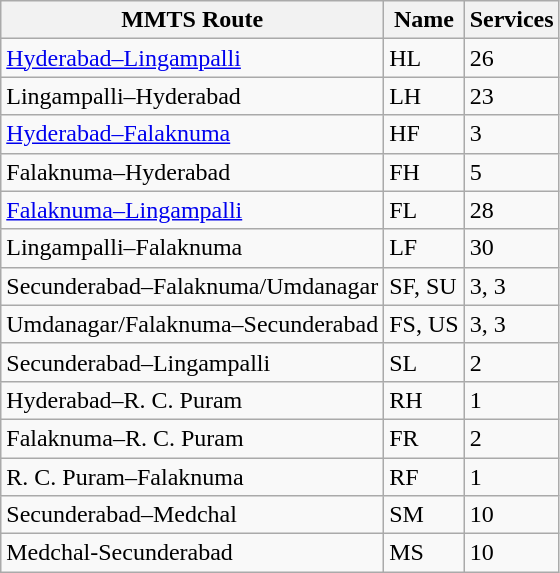<table class=wikitable>
<tr>
<th>MMTS Route</th>
<th>Name</th>
<th>Services</th>
</tr>
<tr>
<td><a href='#'>Hyderabad–Lingampalli</a></td>
<td>HL</td>
<td>26</td>
</tr>
<tr>
<td>Lingampalli–Hyderabad</td>
<td>LH</td>
<td>23</td>
</tr>
<tr>
<td><a href='#'>Hyderabad–Falaknuma</a></td>
<td>HF</td>
<td>3</td>
</tr>
<tr>
<td>Falaknuma–Hyderabad</td>
<td>FH</td>
<td>5</td>
</tr>
<tr>
<td><a href='#'>Falaknuma–Lingampalli</a></td>
<td>FL</td>
<td>28</td>
</tr>
<tr>
<td>Lingampalli–Falaknuma</td>
<td>LF</td>
<td>30</td>
</tr>
<tr>
<td>Secunderabad–Falaknuma/Umdanagar</td>
<td>SF, SU</td>
<td>3, 3</td>
</tr>
<tr>
<td>Umdanagar/Falaknuma–Secunderabad</td>
<td>FS, US</td>
<td>3, 3</td>
</tr>
<tr>
<td>Secunderabad–Lingampalli</td>
<td>SL</td>
<td>2</td>
</tr>
<tr>
<td>Hyderabad–R. C. Puram</td>
<td>RH</td>
<td>1</td>
</tr>
<tr>
<td>Falaknuma–R. C. Puram</td>
<td>FR</td>
<td>2</td>
</tr>
<tr>
<td>R. C. Puram–Falaknuma</td>
<td>RF</td>
<td>1</td>
</tr>
<tr>
<td>Secunderabad–Medchal</td>
<td>SM</td>
<td>10</td>
</tr>
<tr>
<td>Medchal-Secunderabad</td>
<td>MS</td>
<td>10</td>
</tr>
</table>
